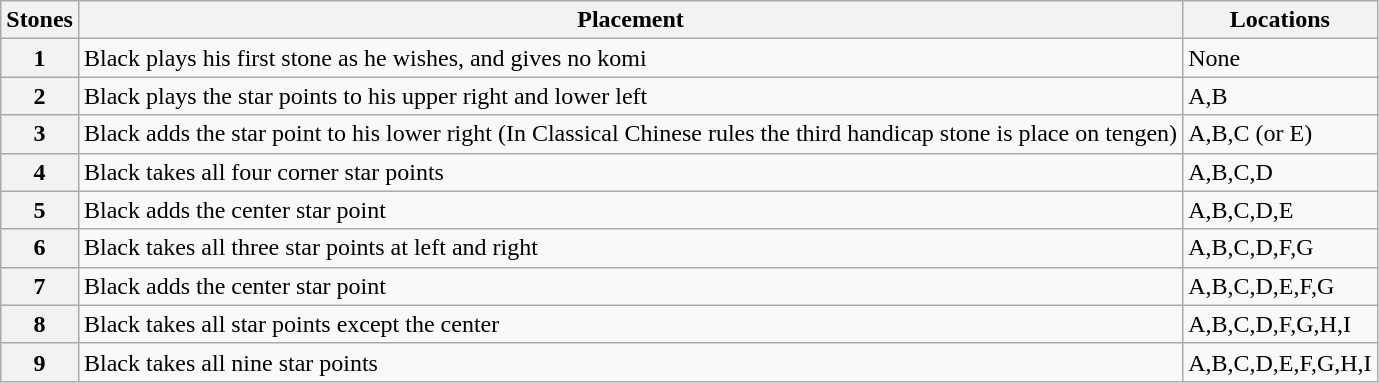<table class="wikitable">
<tr>
<th>Stones</th>
<th>Placement</th>
<th>Locations</th>
</tr>
<tr>
<th>1</th>
<td>Black plays his first stone as he wishes, and gives no komi</td>
<td>None</td>
</tr>
<tr>
<th>2</th>
<td>Black plays the star points to his upper right and lower left</td>
<td>A,B</td>
</tr>
<tr>
<th>3</th>
<td>Black adds the star point to his lower right (In Classical Chinese rules the third handicap stone is place on tengen)</td>
<td>A,B,C (or E)</td>
</tr>
<tr>
<th>4</th>
<td>Black takes all four corner star points</td>
<td>A,B,C,D</td>
</tr>
<tr>
<th>5</th>
<td>Black adds the center star point</td>
<td>A,B,C,D,E</td>
</tr>
<tr>
<th>6</th>
<td>Black takes all three star points at left and right</td>
<td>A,B,C,D,F,G</td>
</tr>
<tr>
<th>7</th>
<td>Black adds the center star point</td>
<td>A,B,C,D,E,F,G</td>
</tr>
<tr>
<th>8</th>
<td>Black takes all star points except the center</td>
<td>A,B,C,D,F,G,H,I</td>
</tr>
<tr>
<th>9</th>
<td>Black takes all nine star points</td>
<td>A,B,C,D,E,F,G,H,I</td>
</tr>
</table>
